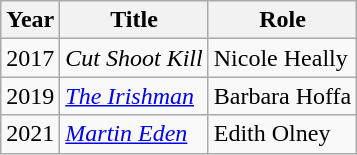<table class="wikitable">
<tr>
<th>Year</th>
<th>Title</th>
<th>Role</th>
</tr>
<tr>
<td>2017</td>
<td><em>Cut Shoot Kill</em></td>
<td>Nicole Heally</td>
</tr>
<tr>
<td>2019</td>
<td><em><a href='#'>The Irishman</a></em></td>
<td>Barbara Hoffa</td>
</tr>
<tr>
<td>2021</td>
<td><em><a href='#'>Martin Eden</a></em></td>
<td>Edith Olney</td>
</tr>
</table>
